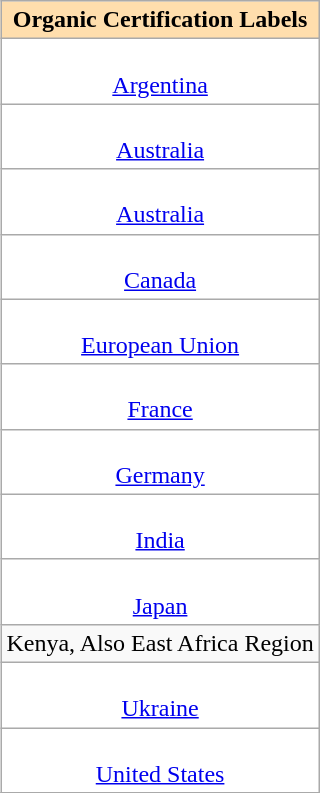<table class="wikitable" | border="1" cellpadding="5" cellspacing="0" align="right" style="margin:auto">
<tr>
<th style="background:#ffdead;">Organic Certification Labels</th>
</tr>
<tr>
<td style="text-align:center; background:#ffffff;"><br><a href='#'>Argentina</a></td>
</tr>
<tr>
<td style="text-align:center; background:#ffffff;"><br><a href='#'>Australia</a></td>
</tr>
<tr>
<td style="text-align:center; background:#ffffff;"><br><a href='#'>Australia</a><br></td>
</tr>
<tr>
<td style="text-align:center; background:#ffffff;"><br><a href='#'>Canada</a></td>
</tr>
<tr>
<td style="text-align:center; background:#ffffff;"><br><a href='#'>European Union</a></td>
</tr>
<tr>
<td style="text-align:center; background:#ffffff;"><br><a href='#'>France</a></td>
</tr>
<tr>
<td style="text-align:center; background:#ffffff;"><br><a href='#'>Germany</a></td>
</tr>
<tr>
<td style="text-align:center; background:#ffffff;"><br><a href='#'>India</a></td>
</tr>
<tr>
<td style="text-align:center; background:#ffffff;"><br><a href='#'>Japan</a></td>
</tr>
<tr>
<td>Kenya, Also East Africa Region</td>
</tr>
<tr>
<td style="text-align:center; background:#ffffff;"><br><a href='#'>Ukraine</a></td>
</tr>
<tr>
<td style="text-align:center; background:#ffffff;"><br><a href='#'>United States</a></td>
</tr>
<tr>
</tr>
</table>
